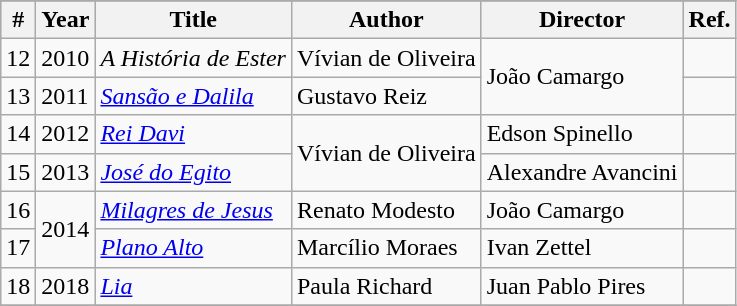<table class="wikitable sortable">
<tr>
</tr>
<tr bgcolor="#CCCCCC">
<th>#</th>
<th>Year</th>
<th>Title</th>
<th>Author</th>
<th>Director</th>
<th>Ref.</th>
</tr>
<tr>
<td>12</td>
<td>2010</td>
<td><em>A História de Ester</em></td>
<td>Vívian de Oliveira</td>
<td rowspan="2">João Camargo</td>
<td></td>
</tr>
<tr>
<td>13</td>
<td>2011</td>
<td><em><a href='#'>Sansão e Dalila</a></em></td>
<td>Gustavo Reiz</td>
<td></td>
</tr>
<tr>
<td>14</td>
<td>2012</td>
<td><em><a href='#'>Rei Davi</a></em></td>
<td rowspan="2">Vívian de Oliveira</td>
<td>Edson Spinello</td>
<td></td>
</tr>
<tr>
<td>15</td>
<td>2013</td>
<td><em><a href='#'>José do Egito</a></em></td>
<td>Alexandre Avancini</td>
<td></td>
</tr>
<tr>
<td>16</td>
<td rowspan="2">2014</td>
<td><em><a href='#'>Milagres de Jesus</a></em></td>
<td>Renato Modesto</td>
<td>João Camargo</td>
<td></td>
</tr>
<tr>
<td>17</td>
<td><em><a href='#'>Plano Alto</a></em></td>
<td>Marcílio Moraes</td>
<td>Ivan Zettel</td>
<td></td>
</tr>
<tr>
<td>18</td>
<td>2018</td>
<td><em><a href='#'>Lia</a></em></td>
<td>Paula Richard</td>
<td>Juan Pablo Pires</td>
<td></td>
</tr>
<tr>
</tr>
</table>
